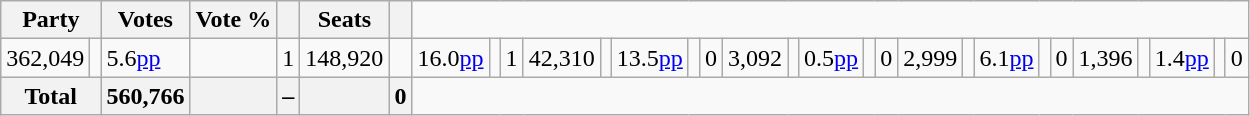<table class=wikitable style="text-align:right;">
<tr>
<th colspan=2>Party</th>
<th>Votes</th>
<th>Vote %</th>
<th></th>
<th>Seats</th>
<th></th>
</tr>
<tr>
<td>362,049</td>
<td style="text-align:center;"></td>
<td style="text-align:left;"> 5.6<a href='#'>pp</a></td>
<td style="text-align:center;"></td>
<td style="text-align:left;"> 1<br></td>
<td>148,920</td>
<td style="text-align:center;"></td>
<td style="text-align:left;"> 16.0<a href='#'>pp</a></td>
<td style="text-align:center;"></td>
<td style="text-align:left;"> 1<br></td>
<td>42,310</td>
<td style="text-align:center;"></td>
<td style="text-align:left;"> 13.5<a href='#'>pp</a></td>
<td style="text-align:center;"></td>
<td style="text-align:left;"> 0<br></td>
<td>3,092</td>
<td style="text-align:center;"></td>
<td style="text-align:left;"> 0.5<a href='#'>pp</a></td>
<td style="text-align:center;"></td>
<td style="text-align:left;"> 0<br></td>
<td>2,999</td>
<td style="text-align:center;"></td>
<td style="text-align:left;"> 6.1<a href='#'>pp</a></td>
<td style="text-align:center;"></td>
<td style="text-align:left;"> 0<br></td>
<td>1,396</td>
<td style="text-align:center;"></td>
<td style="text-align:left;"> 1.4<a href='#'>pp</a></td>
<td style="text-align:center;"></td>
<td style="text-align:left;"> 0</td>
</tr>
<tr>
<th colspan="2">Total</th>
<th>560,766</th>
<th></th>
<th>–</th>
<th></th>
<th style="text-align:left;"> 0</th>
</tr>
</table>
